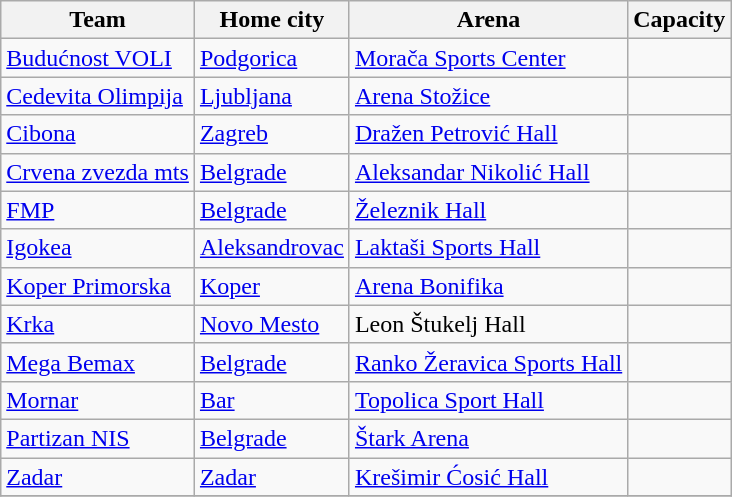<table class="wikitable sortable">
<tr>
<th>Team</th>
<th>Home city</th>
<th>Arena</th>
<th>Capacity</th>
</tr>
<tr>
<td> <a href='#'>Budućnost VOLI</a></td>
<td><a href='#'>Podgorica</a></td>
<td><a href='#'>Morača Sports Center</a></td>
<td style="text-align:center"></td>
</tr>
<tr>
<td> <a href='#'>Cedevita Olimpija</a></td>
<td><a href='#'>Ljubljana</a></td>
<td><a href='#'>Arena Stožice</a></td>
<td style="text-align:center"></td>
</tr>
<tr>
<td> <a href='#'>Cibona</a></td>
<td><a href='#'>Zagreb</a></td>
<td><a href='#'>Dražen Petrović Hall</a></td>
<td style="text-align:center"></td>
</tr>
<tr>
<td> <a href='#'>Crvena zvezda mts</a></td>
<td><a href='#'>Belgrade</a></td>
<td><a href='#'>Aleksandar Nikolić Hall</a></td>
<td style="text-align:center"></td>
</tr>
<tr>
<td> <a href='#'>FMP</a></td>
<td><a href='#'>Belgrade</a></td>
<td><a href='#'>Železnik Hall</a></td>
<td style="text-align:center"></td>
</tr>
<tr>
<td> <a href='#'>Igokea</a></td>
<td><a href='#'>Aleksandrovac</a></td>
<td><a href='#'>Laktaši Sports Hall</a></td>
<td style="text-align:center"></td>
</tr>
<tr>
<td> <a href='#'>Koper Primorska</a></td>
<td><a href='#'>Koper</a></td>
<td><a href='#'>Arena Bonifika</a></td>
<td style="text-align:center"></td>
</tr>
<tr>
<td> <a href='#'>Krka</a></td>
<td><a href='#'>Novo Mesto</a></td>
<td>Leon Štukelj Hall</td>
<td style="text-align:center"></td>
</tr>
<tr>
<td> <a href='#'>Mega Bemax</a></td>
<td><a href='#'>Belgrade</a></td>
<td><a href='#'>Ranko Žeravica Sports Hall</a></td>
<td style="text-align:center"></td>
</tr>
<tr>
<td> <a href='#'>Mornar</a></td>
<td><a href='#'>Bar</a></td>
<td><a href='#'>Topolica Sport Hall</a></td>
<td style="text-align:center"></td>
</tr>
<tr>
<td> <a href='#'>Partizan NIS</a></td>
<td><a href='#'>Belgrade</a></td>
<td><a href='#'>Štark Arena</a></td>
<td style="text-align:center"></td>
</tr>
<tr>
<td> <a href='#'>Zadar</a></td>
<td><a href='#'>Zadar</a></td>
<td><a href='#'>Krešimir Ćosić Hall</a></td>
<td style="text-align:center"></td>
</tr>
<tr>
</tr>
</table>
